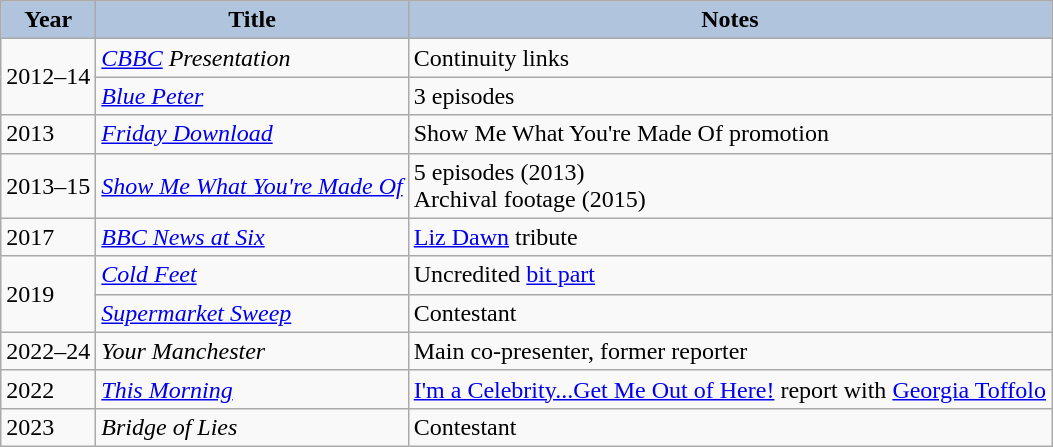<table class="wikitable">
<tr>
<th style="background:#B0C4DE;">Year</th>
<th style="background:#B0C4DE;">Title</th>
<th style="background:#B0C4DE;">Notes</th>
</tr>
<tr>
<td rowspan=2>2012–14</td>
<td><em><a href='#'>CBBC</a> Presentation</em></td>
<td>Continuity links</td>
</tr>
<tr>
<td><em><a href='#'>Blue Peter</a></em></td>
<td>3 episodes</td>
</tr>
<tr>
<td>2013</td>
<td><em><a href='#'>Friday Download</a></em></td>
<td>Show Me What You're Made Of promotion</td>
</tr>
<tr>
<td>2013–15</td>
<td><em><a href='#'>Show Me What You're Made Of</a></em></td>
<td>5 episodes (2013)<br>Archival footage (2015)</td>
</tr>
<tr>
<td>2017</td>
<td><em><a href='#'>BBC News at Six</a></em></td>
<td><a href='#'>Liz Dawn</a> tribute</td>
</tr>
<tr>
<td rowspan=2>2019</td>
<td><em><a href='#'>Cold Feet</a></em></td>
<td>Uncredited <a href='#'>bit part</a></td>
</tr>
<tr>
<td><em><a href='#'>Supermarket Sweep</a></em></td>
<td>Contestant</td>
</tr>
<tr>
<td>2022–24</td>
<td><em>Your Manchester</em></td>
<td>Main co-presenter, former reporter</td>
</tr>
<tr>
<td>2022</td>
<td><a href='#'><em>This Morning</em></a></td>
<td><a href='#'>I'm a Celebrity...Get Me Out of Here!</a> report with <a href='#'>Georgia Toffolo</a></td>
</tr>
<tr>
<td>2023</td>
<td><em>Bridge of Lies</em></td>
<td>Contestant</td>
</tr>
</table>
